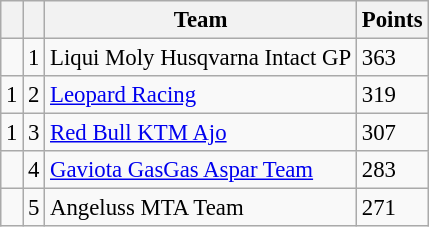<table class="wikitable" style="font-size: 95%;">
<tr>
<th></th>
<th></th>
<th>Team</th>
<th>Points</th>
</tr>
<tr>
<td></td>
<td align=center>1</td>
<td> Liqui Moly Husqvarna Intact GP</td>
<td align=left>363</td>
</tr>
<tr>
<td> 1</td>
<td align=center>2</td>
<td> <a href='#'>Leopard Racing</a></td>
<td align=left>319</td>
</tr>
<tr>
<td> 1</td>
<td align=center>3</td>
<td> <a href='#'>Red Bull KTM Ajo</a></td>
<td align=left>307</td>
</tr>
<tr>
<td></td>
<td align=center>4</td>
<td> <a href='#'>Gaviota GasGas Aspar Team</a></td>
<td align=left>283</td>
</tr>
<tr>
<td></td>
<td align=center>5</td>
<td> Angeluss MTA Team</td>
<td align=left>271</td>
</tr>
</table>
